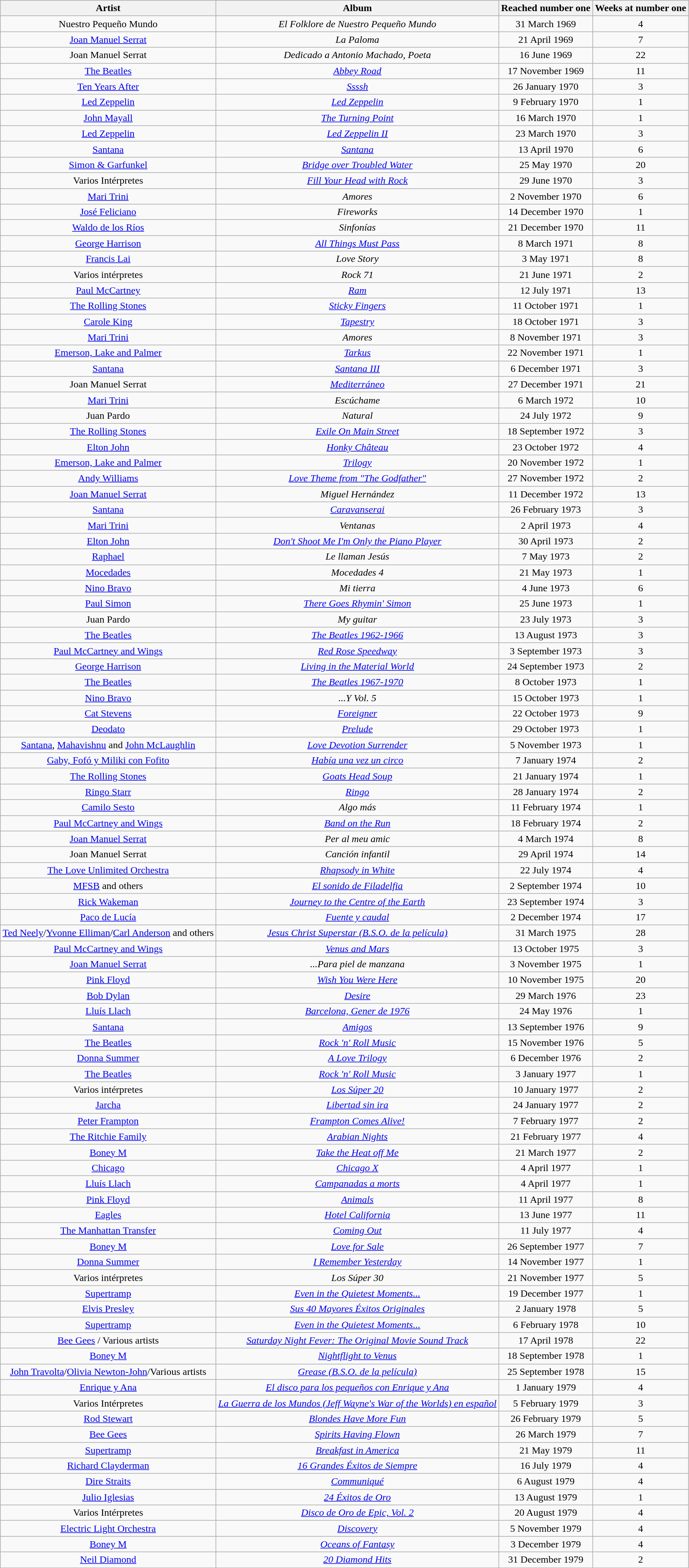<table class="wikitable" style="text-align: center">
<tr>
<th>Artist</th>
<th>Album</th>
<th>Reached number one</th>
<th>Weeks at number one</th>
</tr>
<tr>
<td>Nuestro Pequeño Mundo</td>
<td><em>El Folklore de Nuestro Pequeño Mundo</em></td>
<td> 31 March 1969</td>
<td>4</td>
</tr>
<tr>
<td><a href='#'>Joan Manuel Serrat</a></td>
<td><em>La Paloma</em></td>
<td>21 April 1969</td>
<td>7</td>
</tr>
<tr>
<td>Joan Manuel Serrat</td>
<td><em>Dedicado a Antonio Machado, Poeta</em></td>
<td>16 June 1969</td>
<td>22</td>
</tr>
<tr>
<td><a href='#'>The Beatles</a></td>
<td><em><a href='#'>Abbey Road</a></em></td>
<td>17 November 1969</td>
<td>11</td>
</tr>
<tr>
<td><a href='#'>Ten Years After</a></td>
<td><em><a href='#'>Ssssh</a></em></td>
<td> 26 January 1970</td>
<td>3</td>
</tr>
<tr>
<td><a href='#'>Led Zeppelin</a></td>
<td><em><a href='#'>Led Zeppelin</a></em></td>
<td>9 February 1970</td>
<td>1</td>
</tr>
<tr>
<td><a href='#'>John Mayall</a></td>
<td><em><a href='#'>The Turning Point</a></em></td>
<td>16 March 1970</td>
<td>1</td>
</tr>
<tr>
<td><a href='#'>Led Zeppelin</a></td>
<td><em><a href='#'>Led Zeppelin II</a></em></td>
<td>23 March 1970</td>
<td>3</td>
</tr>
<tr>
<td><a href='#'>Santana</a></td>
<td><em><a href='#'>Santana</a></em></td>
<td>13 April 1970</td>
<td>6</td>
</tr>
<tr>
<td><a href='#'>Simon & Garfunkel</a></td>
<td><em><a href='#'>Bridge over Troubled Water</a></em></td>
<td>25 May 1970</td>
<td>20</td>
</tr>
<tr>
<td>Varios Intérpretes</td>
<td><em><a href='#'>Fill Your Head with Rock</a></em></td>
<td>29 June 1970</td>
<td>3</td>
</tr>
<tr>
<td><a href='#'>Mari Trini</a></td>
<td><em>Amores</em></td>
<td>2 November 1970</td>
<td>6</td>
</tr>
<tr>
<td><a href='#'>José Feliciano</a></td>
<td><em>Fireworks</em></td>
<td>14 December 1970</td>
<td>1</td>
</tr>
<tr>
<td><a href='#'>Waldo de los Ríos</a></td>
<td><em>Sinfonías</em></td>
<td>21 December 1970</td>
<td>11</td>
</tr>
<tr>
<td><a href='#'>George Harrison</a></td>
<td><em><a href='#'>All Things Must Pass</a></em></td>
<td> 8 March 1971</td>
<td>8</td>
</tr>
<tr>
<td><a href='#'>Francis Lai</a></td>
<td><em>Love Story</em></td>
<td>3 May 1971</td>
<td>8</td>
</tr>
<tr>
<td>Varios intérpretes</td>
<td><em>Rock 71</em></td>
<td>21 June 1971</td>
<td>2</td>
</tr>
<tr>
<td><a href='#'>Paul McCartney</a></td>
<td><em><a href='#'>Ram</a></em></td>
<td>12 July 1971</td>
<td>13</td>
</tr>
<tr>
<td><a href='#'>The Rolling Stones</a></td>
<td><em><a href='#'>Sticky Fingers</a></em></td>
<td>11 October 1971</td>
<td>1</td>
</tr>
<tr>
<td><a href='#'>Carole King</a></td>
<td><em><a href='#'>Tapestry</a></em></td>
<td>18 October 1971</td>
<td>3</td>
</tr>
<tr>
<td><a href='#'>Mari Trini</a></td>
<td><em>Amores</em></td>
<td>8 November 1971</td>
<td>3</td>
</tr>
<tr>
<td><a href='#'>Emerson, Lake and Palmer</a></td>
<td><em><a href='#'>Tarkus</a></em></td>
<td>22 November 1971</td>
<td>1</td>
</tr>
<tr>
<td><a href='#'>Santana</a></td>
<td><em><a href='#'>Santana III</a></em></td>
<td>6 December 1971</td>
<td>3</td>
</tr>
<tr>
<td>Joan Manuel Serrat</td>
<td><em><a href='#'>Mediterráneo</a></em></td>
<td>27 December 1971</td>
<td>21</td>
</tr>
<tr>
<td><a href='#'>Mari Trini</a></td>
<td><em>Escúchame</em></td>
<td> 6 March 1972</td>
<td>10</td>
</tr>
<tr>
<td>Juan Pardo</td>
<td><em>Natural</em></td>
<td>24 July 1972</td>
<td>9</td>
</tr>
<tr>
<td><a href='#'>The Rolling Stones</a></td>
<td><em><a href='#'>Exile On Main Street</a></em></td>
<td>18 September 1972</td>
<td>3</td>
</tr>
<tr>
<td><a href='#'>Elton John</a></td>
<td><em><a href='#'>Honky Château</a></em></td>
<td>23 October 1972</td>
<td>4</td>
</tr>
<tr>
<td><a href='#'>Emerson, Lake and Palmer</a></td>
<td><em><a href='#'>Trilogy</a></em></td>
<td>20 November 1972</td>
<td>1</td>
</tr>
<tr>
<td><a href='#'>Andy Williams</a></td>
<td><em><a href='#'>Love Theme from "The Godfather"</a></em></td>
<td>27 November 1972</td>
<td>2</td>
</tr>
<tr>
<td><a href='#'>Joan Manuel Serrat</a></td>
<td><em>Miguel Hernández</em></td>
<td>11 December 1972</td>
<td>13</td>
</tr>
<tr>
<td><a href='#'>Santana</a></td>
<td><em><a href='#'>Caravanserai</a></em></td>
<td> 26 February 1973</td>
<td>3</td>
</tr>
<tr>
<td><a href='#'>Mari Trini</a></td>
<td><em>Ventanas</em></td>
<td>2 April 1973</td>
<td>4</td>
</tr>
<tr>
<td><a href='#'>Elton John</a></td>
<td><em><a href='#'>Don't Shoot Me I'm Only the Piano Player</a></em></td>
<td>30 April 1973</td>
<td>2</td>
</tr>
<tr>
<td><a href='#'>Raphael</a></td>
<td><em>Le llaman Jesús</em></td>
<td>7 May 1973</td>
<td>2</td>
</tr>
<tr>
<td><a href='#'>Mocedades</a></td>
<td><em>Mocedades 4</em></td>
<td>21 May 1973</td>
<td>1</td>
</tr>
<tr>
<td><a href='#'>Nino Bravo</a></td>
<td><em>Mi tierra</em></td>
<td>4 June 1973</td>
<td>6</td>
</tr>
<tr>
<td><a href='#'>Paul Simon</a></td>
<td><em><a href='#'>There Goes Rhymin' Simon</a></em></td>
<td>25 June 1973</td>
<td>1</td>
</tr>
<tr>
<td>Juan Pardo</td>
<td><em>My guitar</em></td>
<td>23 July 1973</td>
<td>3</td>
</tr>
<tr>
<td><a href='#'>The Beatles</a></td>
<td><em><a href='#'>The Beatles 1962-1966</a></em></td>
<td>13 August 1973</td>
<td>3</td>
</tr>
<tr>
<td><a href='#'>Paul McCartney and Wings</a></td>
<td><em><a href='#'>Red Rose Speedway</a></em></td>
<td>3 September 1973</td>
<td>3</td>
</tr>
<tr>
<td><a href='#'>George Harrison</a></td>
<td><em><a href='#'>Living in the Material World</a></em></td>
<td>24 September 1973</td>
<td>2</td>
</tr>
<tr>
<td><a href='#'>The Beatles</a></td>
<td><em><a href='#'>The Beatles 1967-1970</a></em></td>
<td>8 October 1973</td>
<td>1</td>
</tr>
<tr>
<td><a href='#'>Nino Bravo</a></td>
<td><em>...Y Vol. 5</em></td>
<td>15 October 1973</td>
<td>1</td>
</tr>
<tr>
<td><a href='#'>Cat Stevens</a></td>
<td><em><a href='#'>Foreigner</a></em></td>
<td>22 October 1973</td>
<td>9</td>
</tr>
<tr>
<td><a href='#'>Deodato</a></td>
<td><em><a href='#'>Prelude</a></em></td>
<td>29 October 1973</td>
<td>1</td>
</tr>
<tr>
<td><a href='#'>Santana</a>, <a href='#'>Mahavishnu</a> and <a href='#'>John McLaughlin</a></td>
<td><em><a href='#'>Love Devotion Surrender</a></em></td>
<td>5 November 1973</td>
<td>1</td>
</tr>
<tr>
<td><a href='#'>Gaby, Fofó y Miliki con Fofito</a></td>
<td><em><a href='#'>Había una vez un circo</a></em></td>
<td> 7 January 1974</td>
<td>2</td>
</tr>
<tr>
<td><a href='#'>The Rolling Stones</a></td>
<td><em><a href='#'>Goats Head Soup</a></em></td>
<td>21 January 1974</td>
<td>1</td>
</tr>
<tr>
<td><a href='#'>Ringo Starr</a></td>
<td><em><a href='#'>Ringo</a></em></td>
<td>28 January 1974</td>
<td>2</td>
</tr>
<tr>
<td><a href='#'>Camilo Sesto</a></td>
<td><em>Algo más</em></td>
<td>11 February 1974</td>
<td>1</td>
</tr>
<tr>
<td><a href='#'>Paul McCartney and Wings</a></td>
<td><em><a href='#'>Band on the Run</a></em></td>
<td>18 February 1974</td>
<td>2</td>
</tr>
<tr>
<td><a href='#'>Joan Manuel Serrat</a></td>
<td><em>Per al meu amic</em></td>
<td>4 March 1974</td>
<td>8</td>
</tr>
<tr>
<td>Joan Manuel Serrat</td>
<td><em>Canción infantil</em></td>
<td>29 April 1974</td>
<td>14</td>
</tr>
<tr>
<td><a href='#'>The Love Unlimited Orchestra</a></td>
<td><em><a href='#'>Rhapsody in White</a></em></td>
<td>22 July 1974</td>
<td>4</td>
</tr>
<tr>
<td><a href='#'>MFSB</a> and others</td>
<td><em><a href='#'>El sonido de Filadelfia</a></em></td>
<td>2 September 1974</td>
<td>10</td>
</tr>
<tr>
<td><a href='#'>Rick Wakeman</a></td>
<td><em><a href='#'>Journey to the Centre of the Earth</a></em></td>
<td>23 September 1974</td>
<td>3</td>
</tr>
<tr>
<td><a href='#'>Paco de Lucía</a></td>
<td><em><a href='#'>Fuente y caudal</a></em></td>
<td>2 December 1974</td>
<td>17</td>
</tr>
<tr>
<td><a href='#'>Ted Neely</a>/<a href='#'>Yvonne Elliman</a>/<a href='#'>Carl Anderson</a> and others</td>
<td><em><a href='#'>Jesus Christ Superstar (B.S.O. de la película)</a></em></td>
<td> 31 March 1975</td>
<td>28</td>
</tr>
<tr>
<td><a href='#'>Paul McCartney and Wings</a></td>
<td><em><a href='#'>Venus and Mars</a></em></td>
<td>13 October 1975</td>
<td>3</td>
</tr>
<tr>
<td><a href='#'>Joan Manuel Serrat</a></td>
<td><em>...Para piel de manzana</em></td>
<td>3 November 1975</td>
<td>1</td>
</tr>
<tr>
<td><a href='#'>Pink Floyd</a></td>
<td><em><a href='#'>Wish You Were Here</a></em></td>
<td>10 November 1975</td>
<td>20</td>
</tr>
<tr>
<td><a href='#'>Bob Dylan</a></td>
<td><em><a href='#'>Desire</a></em></td>
<td> 29 March 1976</td>
<td>23</td>
</tr>
<tr>
<td><a href='#'>Lluís Llach</a></td>
<td><em><a href='#'>Barcelona, Gener de 1976</a></em></td>
<td>24 May 1976</td>
<td>1</td>
</tr>
<tr>
<td><a href='#'>Santana</a></td>
<td><em><a href='#'>Amigos</a></em></td>
<td>13 September 1976</td>
<td>9</td>
</tr>
<tr>
<td><a href='#'>The Beatles</a></td>
<td><em><a href='#'>Rock 'n' Roll Music</a></em></td>
<td>15 November 1976</td>
<td>5</td>
</tr>
<tr>
<td><a href='#'>Donna Summer</a></td>
<td><em><a href='#'>A Love Trilogy</a></em></td>
<td>6 December 1976</td>
<td>2</td>
</tr>
<tr>
<td><a href='#'>The Beatles</a></td>
<td><em><a href='#'>Rock 'n' Roll Music</a></em></td>
<td> 3 January 1977</td>
<td>1</td>
</tr>
<tr>
<td>Varios intérpretes</td>
<td><em><a href='#'>Los Súper 20</a></em></td>
<td>10 January 1977</td>
<td>2</td>
</tr>
<tr>
<td><a href='#'>Jarcha</a></td>
<td><em><a href='#'>Libertad sin ira</a></em></td>
<td>24 January 1977</td>
<td>2</td>
</tr>
<tr>
<td><a href='#'>Peter Frampton</a></td>
<td><em><a href='#'>Frampton Comes Alive!</a></em></td>
<td>7 February 1977</td>
<td>2</td>
</tr>
<tr>
<td><a href='#'>The Ritchie Family</a></td>
<td><em><a href='#'>Arabian Nights</a></em></td>
<td>21 February 1977</td>
<td>4</td>
</tr>
<tr>
<td><a href='#'>Boney M</a></td>
<td><em><a href='#'>Take the Heat off Me</a></em></td>
<td>21 March 1977</td>
<td>2</td>
</tr>
<tr>
<td><a href='#'>Chicago</a></td>
<td><em><a href='#'>Chicago X</a></em></td>
<td>4 April 1977</td>
<td>1</td>
</tr>
<tr>
<td><a href='#'>Lluís Llach</a></td>
<td><em><a href='#'>Campanadas a morts</a></em></td>
<td>4 April 1977</td>
<td>1</td>
</tr>
<tr>
<td><a href='#'>Pink Floyd</a></td>
<td><em><a href='#'>Animals</a></em></td>
<td>11 April 1977</td>
<td>8</td>
</tr>
<tr>
<td><a href='#'>Eagles</a></td>
<td><em><a href='#'>Hotel California</a></em></td>
<td>13 June 1977</td>
<td>11</td>
</tr>
<tr>
<td><a href='#'>The Manhattan Transfer</a></td>
<td><em><a href='#'>Coming Out</a></em></td>
<td>11 July 1977</td>
<td>4</td>
</tr>
<tr>
<td><a href='#'>Boney M</a></td>
<td><em><a href='#'>Love for Sale</a></em></td>
<td>26 September 1977</td>
<td>7</td>
</tr>
<tr>
<td><a href='#'>Donna Summer</a></td>
<td><em><a href='#'>I Remember Yesterday</a></em></td>
<td>14 November 1977</td>
<td>1</td>
</tr>
<tr>
<td>Varios intérpretes</td>
<td><em>Los Súper 30</em></td>
<td>21 November 1977</td>
<td>5</td>
</tr>
<tr>
<td><a href='#'>Supertramp</a></td>
<td><em><a href='#'>Even in the Quietest Moments...</a></em></td>
<td>19 December 1977</td>
<td>1</td>
</tr>
<tr>
<td><a href='#'>Elvis Presley</a></td>
<td><em><a href='#'>Sus 40 Mayores Éxitos Originales</a></em></td>
<td> 2 January 1978</td>
<td>5</td>
</tr>
<tr>
<td><a href='#'>Supertramp</a></td>
<td><em><a href='#'>Even in the Quietest Moments...</a></em></td>
<td>6 February 1978</td>
<td>10</td>
</tr>
<tr>
<td><a href='#'>Bee Gees</a> / Various artists</td>
<td><em><a href='#'>Saturday Night Fever: The Original Movie Sound Track</a></em></td>
<td>17 April 1978</td>
<td>22</td>
</tr>
<tr>
<td><a href='#'>Boney M</a></td>
<td><em><a href='#'>Nightflight to Venus</a></em></td>
<td>18 September 1978</td>
<td>1</td>
</tr>
<tr>
<td><a href='#'>John Travolta</a>/<a href='#'>Olivia Newton-John</a>/Various artists</td>
<td><em><a href='#'>Grease (B.S.O. de la película)</a></em></td>
<td>25 September 1978</td>
<td>15</td>
</tr>
<tr>
<td><a href='#'>Enrique y Ana</a></td>
<td><em><a href='#'>El disco para los pequeños con Enrique y Ana</a></em></td>
<td> 1 January 1979</td>
<td>4</td>
</tr>
<tr>
<td>Varios Intérpretes</td>
<td><em><a href='#'>La Guerra de los Mundos (Jeff Wayne's War of the Worlds) en español</a></em></td>
<td>5 February 1979</td>
<td>3</td>
</tr>
<tr>
<td><a href='#'>Rod Stewart</a></td>
<td><em><a href='#'>Blondes Have More Fun</a></em></td>
<td>26 February 1979</td>
<td>5</td>
</tr>
<tr>
<td><a href='#'>Bee Gees</a></td>
<td><em><a href='#'>Spirits Having Flown</a></em></td>
<td>26 March 1979</td>
<td>7</td>
</tr>
<tr>
<td><a href='#'>Supertramp</a></td>
<td><em><a href='#'>Breakfast in America</a></em></td>
<td>21 May 1979</td>
<td>11</td>
</tr>
<tr>
<td><a href='#'>Richard Clayderman</a></td>
<td><em><a href='#'>16 Grandes Éxitos de Siempre</a></em></td>
<td>16 July 1979</td>
<td>4</td>
</tr>
<tr>
<td><a href='#'>Dire Straits</a></td>
<td><em><a href='#'>Communiqué</a></em></td>
<td>6 August 1979</td>
<td>4</td>
</tr>
<tr>
<td><a href='#'>Julio Iglesias</a></td>
<td><em><a href='#'>24 Éxitos de Oro</a></em></td>
<td>13 August 1979</td>
<td>1</td>
</tr>
<tr>
<td>Varios Intérpretes</td>
<td><em><a href='#'>Disco de Oro de Epic, Vol. 2</a></em></td>
<td>20 August 1979</td>
<td>4</td>
</tr>
<tr>
<td><a href='#'>Electric Light Orchestra</a></td>
<td><em><a href='#'>Discovery</a></em></td>
<td>5 November 1979</td>
<td>4</td>
</tr>
<tr>
<td><a href='#'>Boney M</a></td>
<td><em><a href='#'>Oceans of Fantasy</a></em></td>
<td>3 December 1979</td>
<td>4</td>
</tr>
<tr>
<td><a href='#'>Neil Diamond</a></td>
<td><em><a href='#'>20 Diamond Hits</a></em></td>
<td>31 December 1979</td>
<td>2</td>
</tr>
</table>
